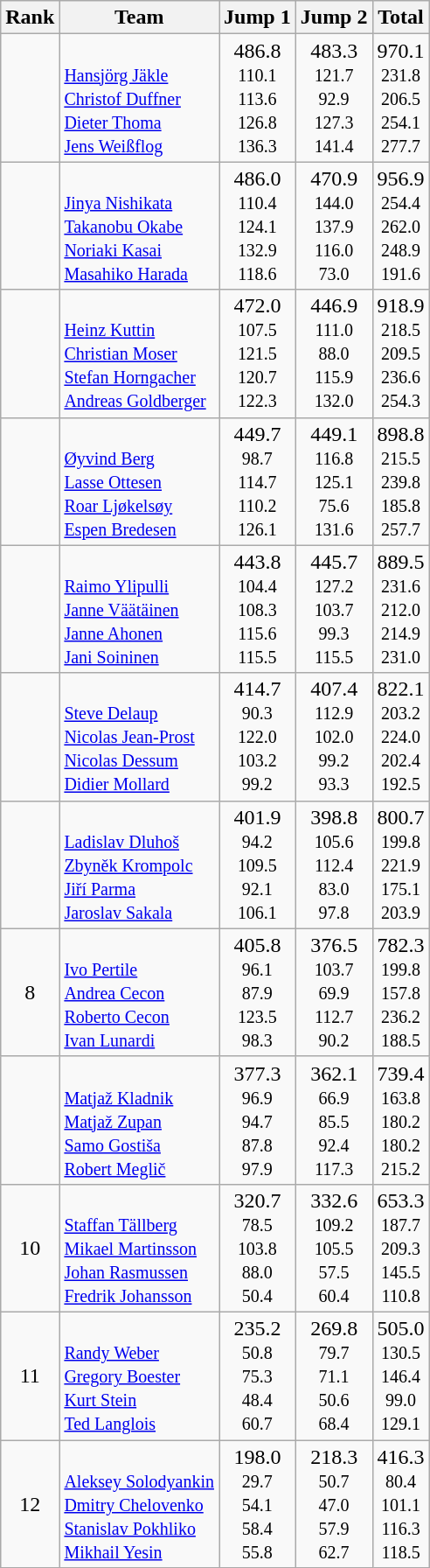<table class="wikitable sortable" style="text-align:center">
<tr>
<th>Rank</th>
<th>Team</th>
<th>Jump 1</th>
<th>Jump 2</th>
<th>Total</th>
</tr>
<tr>
<td></td>
<td align=left> <br> <small> <a href='#'>Hansjörg Jäkle</a> <br> <a href='#'>Christof Duffner</a> <br> <a href='#'>Dieter Thoma</a> <br> <a href='#'>Jens Weißflog</a></small></td>
<td>486.8 <br> <small> 110.1 <br> 113.6 <br> 126.8 <br> 136.3</small></td>
<td>483.3 <br> <small>121.7 <br> 92.9 <br> 127.3 <br> 141.4</small></td>
<td>970.1 <br> <small>231.8 <br> 206.5 <br> 254.1 <br> 277.7</small></td>
</tr>
<tr>
<td></td>
<td align=left> <br> <small> <a href='#'>Jinya Nishikata</a> <br> <a href='#'>Takanobu Okabe</a> <br> <a href='#'>Noriaki Kasai</a> <br> <a href='#'>Masahiko Harada</a></small></td>
<td>486.0 <br> <small> 110.4 <br> 124.1 <br> 132.9 <br> 118.6</small></td>
<td>470.9 <br> <small>144.0 <br> 137.9 <br> 116.0 <br> 73.0</small></td>
<td>956.9 <br> <small>254.4 <br> 262.0 <br> 248.9 <br> 191.6</small></td>
</tr>
<tr>
<td></td>
<td align=left> <br> <small> <a href='#'>Heinz Kuttin</a> <br> <a href='#'>Christian Moser</a> <br> <a href='#'>Stefan Horngacher</a> <br> <a href='#'>Andreas Goldberger</a></small></td>
<td>472.0 <br> <small> 107.5 <br> 121.5 <br> 120.7 <br> 122.3</small></td>
<td>446.9 <br> <small>111.0 <br> 88.0 <br> 115.9 <br> 132.0</small></td>
<td>918.9 <br> <small>218.5 <br> 209.5 <br> 236.6 <br> 254.3</small></td>
</tr>
<tr>
<td></td>
<td align=left> <br> <small> <a href='#'>Øyvind Berg</a> <br> <a href='#'>Lasse Ottesen</a> <br> <a href='#'>Roar Ljøkelsøy</a> <br> <a href='#'>Espen Bredesen</a></small></td>
<td>449.7 <br> <small> 98.7 <br> 114.7 <br> 110.2 <br> 126.1</small></td>
<td>449.1 <br> <small>116.8 <br> 125.1 <br> 75.6 <br> 131.6</small></td>
<td>898.8 <br> <small>215.5 <br> 239.8 <br> 185.8 <br> 257.7</small></td>
</tr>
<tr>
<td></td>
<td align=left> <br> <small> <a href='#'>Raimo Ylipulli</a> <br> <a href='#'>Janne Väätäinen</a> <br> <a href='#'>Janne Ahonen</a> <br> <a href='#'>Jani Soininen</a></small></td>
<td>443.8 <br> <small> 104.4 <br> 108.3 <br> 115.6 <br> 115.5</small></td>
<td>445.7 <br> <small>127.2 <br> 103.7 <br> 99.3 <br> 115.5</small></td>
<td>889.5 <br> <small>231.6 <br> 212.0 <br> 214.9 <br> 231.0</small></td>
</tr>
<tr>
<td></td>
<td align=left> <br> <small> <a href='#'>Steve Delaup</a> <br> <a href='#'>Nicolas Jean-Prost</a> <br> <a href='#'>Nicolas Dessum</a> <br> <a href='#'>Didier Mollard</a></small></td>
<td>414.7 <br> <small> 90.3 <br> 122.0 <br> 103.2 <br> 99.2</small></td>
<td>407.4 <br> <small>112.9 <br> 102.0 <br> 99.2 <br> 93.3</small></td>
<td>822.1 <br> <small>203.2 <br> 224.0 <br> 202.4 <br> 192.5</small></td>
</tr>
<tr>
<td></td>
<td align=left> <br> <small> <a href='#'>Ladislav Dluhoš</a> <br> <a href='#'>Zbyněk Krompolc</a> <br> <a href='#'>Jiří Parma</a> <br> <a href='#'>Jaroslav Sakala</a></small></td>
<td>401.9 <br> <small> 94.2 <br> 109.5 <br> 92.1 <br> 106.1</small></td>
<td>398.8 <br> <small>105.6 <br> 112.4 <br> 83.0 <br> 97.8</small></td>
<td>800.7 <br> <small>199.8 <br> 221.9 <br> 175.1 <br> 203.9</small></td>
</tr>
<tr>
<td>8</td>
<td align=left> <br> <small> <a href='#'>Ivo Pertile</a> <br> <a href='#'>Andrea Cecon</a> <br> <a href='#'>Roberto Cecon</a> <br> <a href='#'>Ivan Lunardi</a></small></td>
<td>405.8 <br> <small> 96.1 <br> 87.9 <br> 123.5 <br> 98.3</small></td>
<td>376.5 <br> <small>103.7 <br> 69.9 <br> 112.7 <br> 90.2</small></td>
<td>782.3 <br> <small>199.8 <br> 157.8 <br> 236.2 <br> 188.5</small></td>
</tr>
<tr>
<td></td>
<td align=left> <br> <small> <a href='#'>Matjaž Kladnik</a> <br> <a href='#'>Matjaž Zupan</a> <br> <a href='#'>Samo Gostiša</a> <br> <a href='#'>Robert Meglič</a></small></td>
<td>377.3 <br> <small> 96.9 <br> 94.7 <br> 87.8 <br> 97.9</small></td>
<td>362.1 <br> <small>66.9 <br> 85.5 <br> 92.4 <br> 117.3</small></td>
<td>739.4 <br> <small>163.8 <br> 180.2 <br> 180.2 <br> 215.2</small></td>
</tr>
<tr>
<td>10</td>
<td align=left> <br> <small> <a href='#'>Staffan Tällberg</a> <br> <a href='#'>Mikael Martinsson</a> <br> <a href='#'>Johan Rasmussen</a> <br> <a href='#'>Fredrik Johansson</a></small></td>
<td>320.7 <br> <small> 78.5 <br> 103.8 <br> 88.0 <br> 50.4</small></td>
<td>332.6 <br> <small>109.2 <br> 105.5 <br> 57.5 <br> 60.4</small></td>
<td>653.3 <br> <small>187.7 <br> 209.3 <br> 145.5 <br> 110.8</small></td>
</tr>
<tr>
<td>11</td>
<td align=left> <br> <small> <a href='#'>Randy Weber</a> <br> <a href='#'>Gregory Boester</a> <br> <a href='#'>Kurt Stein</a> <br> <a href='#'>Ted Langlois</a></small></td>
<td>235.2 <br> <small> 50.8 <br> 75.3 <br> 48.4 <br> 60.7</small></td>
<td>269.8 <br> <small>79.7 <br> 71.1 <br> 50.6 <br> 68.4</small></td>
<td>505.0 <br> <small>130.5 <br> 146.4 <br> 99.0 <br> 129.1</small></td>
</tr>
<tr>
<td>12</td>
<td align=left> <br> <small> <a href='#'>Aleksey Solodyankin</a> <br> <a href='#'>Dmitry Chelovenko</a> <br> <a href='#'>Stanislav Pokhliko</a> <br> <a href='#'>Mikhail Yesin</a></small></td>
<td>198.0 <br> <small> 29.7 <br> 54.1 <br> 58.4 <br> 55.8</small></td>
<td>218.3 <br> <small>50.7 <br> 47.0 <br> 57.9 <br> 62.7</small></td>
<td>416.3 <br> <small>80.4 <br> 101.1 <br> 116.3 <br> 118.5</small></td>
</tr>
</table>
